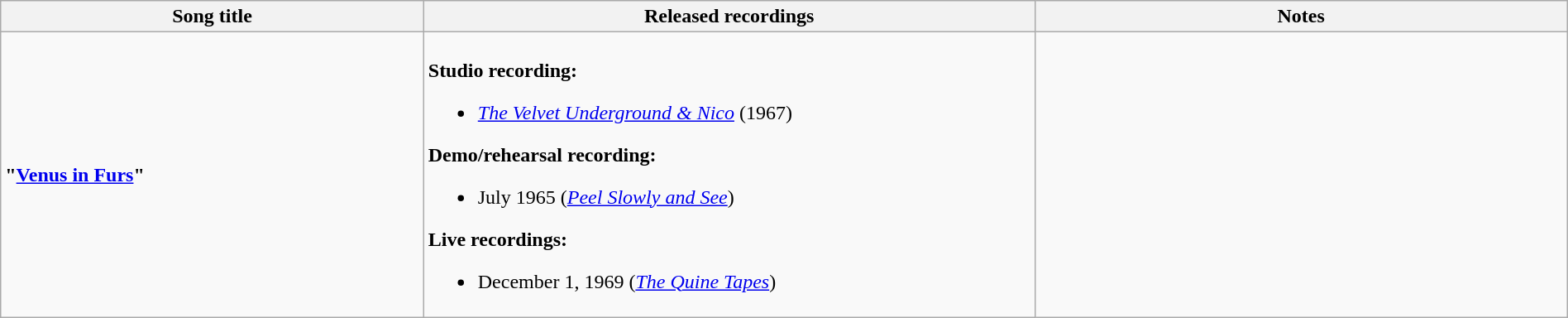<table class="wikitable" style="width:100%;">
<tr>
<th style="width:27%;">Song title</th>
<th style="width:39%;">Released recordings</th>
<th style="width:34%;">Notes</th>
</tr>
<tr>
<td><strong>"<a href='#'>Venus in Furs</a>"</strong></td>
<td><br><strong>Studio recording:</strong><ul><li><em><a href='#'>The Velvet Underground & Nico</a></em> (1967)</li></ul><strong>Demo/rehearsal recording:</strong><ul><li>July 1965 (<em><a href='#'>Peel Slowly and See</a></em>)</li></ul><strong>Live recordings:</strong><ul><li>December 1, 1969 (<em><a href='#'>The Quine Tapes</a></em>)</li></ul></td>
<td></td>
</tr>
</table>
